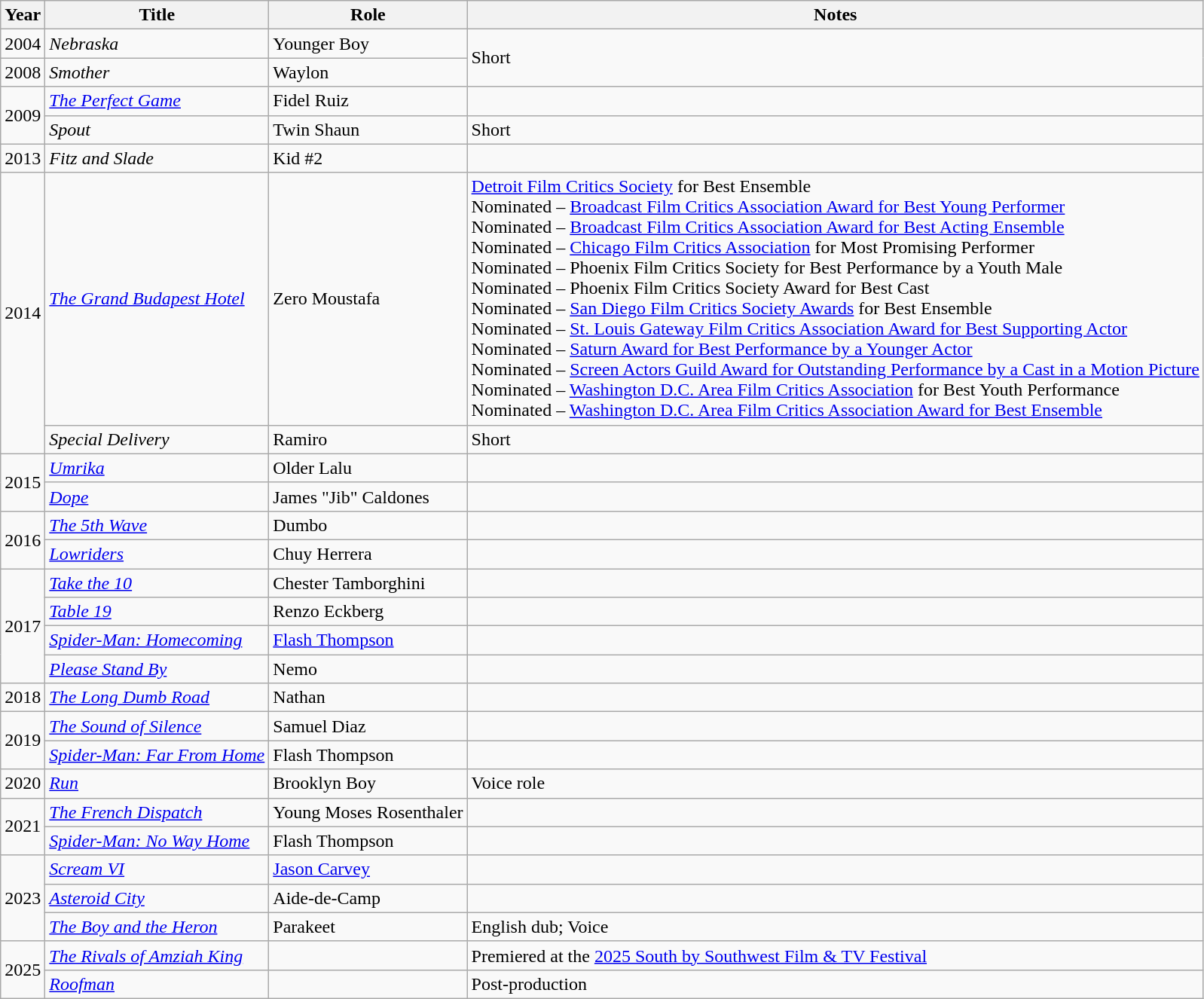<table class="wikitable sortable">
<tr>
<th>Year</th>
<th>Title</th>
<th>Role</th>
<th class="unsortable">Notes</th>
</tr>
<tr>
<td>2004</td>
<td><em>Nebraska</em></td>
<td>Younger Boy</td>
<td rowspan="2">Short</td>
</tr>
<tr>
<td>2008</td>
<td><em>Smother</em></td>
<td>Waylon</td>
</tr>
<tr>
<td rowspan=2>2009</td>
<td><em><a href='#'>The Perfect Game</a></em></td>
<td>Fidel Ruiz</td>
<td></td>
</tr>
<tr>
<td><em>Spout</em></td>
<td>Twin Shaun</td>
<td>Short</td>
</tr>
<tr>
<td>2013</td>
<td><em>Fitz and Slade</em></td>
<td>Kid #2</td>
<td></td>
</tr>
<tr>
<td rowspan=2>2014</td>
<td><em><a href='#'>The Grand Budapest Hotel</a></em></td>
<td>Zero Moustafa</td>
<td><a href='#'>Detroit Film Critics Society</a> for Best Ensemble<br>Nominated – <a href='#'>Broadcast Film Critics Association Award for Best Young Performer</a><br>Nominated – <a href='#'>Broadcast Film Critics Association Award for Best Acting Ensemble</a><br>Nominated – <a href='#'>Chicago Film Critics Association</a> for Most Promising Performer<br>Nominated – Phoenix Film Critics Society for Best Performance by a Youth Male<br>Nominated – Phoenix Film Critics Society Award for Best Cast<br>Nominated – <a href='#'>San Diego Film Critics Society Awards</a> for Best Ensemble<br>Nominated – <a href='#'>St. Louis Gateway Film Critics Association Award for Best Supporting Actor</a><br>Nominated – <a href='#'>Saturn Award for Best Performance by a Younger Actor</a><br>Nominated – <a href='#'>Screen Actors Guild Award for Outstanding Performance by a Cast in a Motion Picture</a><br>Nominated – <a href='#'>Washington D.C. Area Film Critics Association</a> for Best Youth Performance<br>Nominated – <a href='#'>Washington D.C. Area Film Critics Association Award for Best Ensemble</a></td>
</tr>
<tr>
<td><em>Special Delivery</em></td>
<td>Ramiro</td>
<td>Short</td>
</tr>
<tr>
<td rowspan=2>2015</td>
<td><em><a href='#'>Umrika</a></em></td>
<td>Older Lalu</td>
<td></td>
</tr>
<tr>
<td><em><a href='#'>Dope</a></em></td>
<td>James "Jib" Caldones</td>
<td></td>
</tr>
<tr>
<td rowspan=2>2016</td>
<td><em><a href='#'>The 5th Wave</a></em></td>
<td>Dumbo</td>
<td></td>
</tr>
<tr>
<td><em><a href='#'>Lowriders</a></em></td>
<td>Chuy Herrera</td>
<td></td>
</tr>
<tr>
<td rowspan=4>2017</td>
<td><em><a href='#'>Take the 10</a></em></td>
<td>Chester Tamborghini</td>
<td></td>
</tr>
<tr>
<td><em><a href='#'>Table 19</a></em></td>
<td>Renzo Eckberg</td>
<td></td>
</tr>
<tr>
<td><em><a href='#'>Spider-Man: Homecoming</a></em></td>
<td><a href='#'>Flash Thompson</a></td>
<td></td>
</tr>
<tr>
<td><em><a href='#'>Please Stand By</a></em></td>
<td>Nemo</td>
<td></td>
</tr>
<tr>
<td>2018</td>
<td><em><a href='#'>The Long Dumb Road</a></em></td>
<td>Nathan</td>
<td></td>
</tr>
<tr>
<td rowspan=2>2019</td>
<td><em><a href='#'>The Sound of Silence</a></em></td>
<td>Samuel Diaz</td>
<td></td>
</tr>
<tr>
<td><em><a href='#'>Spider-Man: Far From Home</a></em></td>
<td>Flash Thompson</td>
<td></td>
</tr>
<tr>
<td>2020</td>
<td><em><a href='#'>Run</a></em></td>
<td>Brooklyn Boy</td>
<td>Voice role</td>
</tr>
<tr>
<td rowspan=2>2021</td>
<td><em><a href='#'>The French Dispatch</a></em></td>
<td>Young Moses Rosenthaler</td>
<td></td>
</tr>
<tr>
<td><em><a href='#'>Spider-Man: No Way Home</a></em></td>
<td>Flash Thompson</td>
<td></td>
</tr>
<tr>
<td rowspan=3>2023</td>
<td><em><a href='#'>Scream VI</a></em></td>
<td><a href='#'>Jason Carvey</a></td>
<td></td>
</tr>
<tr>
<td><em><a href='#'>Asteroid City</a></em></td>
<td>Aide-de-Camp</td>
<td></td>
</tr>
<tr>
<td><em><a href='#'>The Boy and the Heron</a></em></td>
<td>Parakeet</td>
<td>English dub; Voice</td>
</tr>
<tr>
<td rowspan="2">2025</td>
<td><em><a href='#'>The Rivals of Amziah King</a></em></td>
<td></td>
<td>Premiered at the <a href='#'>2025 South by Southwest Film & TV Festival</a></td>
</tr>
<tr>
<td><em><a href='#'>Roofman</a></em></td>
<td></td>
<td>Post-production</td>
</tr>
</table>
